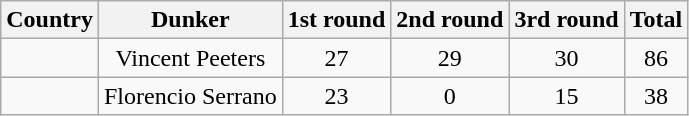<table class="wikitable sortable" style="text-align:center">
<tr>
<th>Country</th>
<th>Dunker</th>
<th>1st round</th>
<th>2nd round</th>
<th>3rd round</th>
<th>Total</th>
</tr>
<tr>
<td align=left></td>
<td>Vincent Peeters</td>
<td>27</td>
<td>29</td>
<td>30</td>
<td>86</td>
</tr>
<tr>
<td align=left></td>
<td>Florencio Serrano</td>
<td>23</td>
<td>0</td>
<td>15</td>
<td>38</td>
</tr>
</table>
